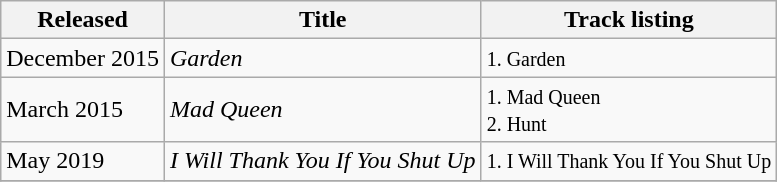<table class="wikitable">
<tr>
<th rowspan="1">Released</th>
<th rowspan="1">Title</th>
<th rowspan="1">Track listing</th>
</tr>
<tr>
<td>December 2015</td>
<td><em>Garden</em></td>
<td><small> 1. Garden </small></td>
</tr>
<tr>
<td>March 2015</td>
<td><em>Mad Queen</em></td>
<td><small>1. Mad Queen <br>2. Hunt </small></td>
</tr>
<tr>
<td>May 2019</td>
<td><em>I Will Thank You If You Shut Up</em></td>
<td><small>1. I Will Thank You If You Shut Up</small></td>
</tr>
<tr>
</tr>
</table>
